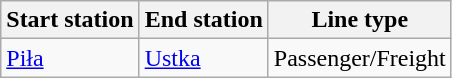<table class="wikitable">
<tr>
<th>Start station</th>
<th>End station</th>
<th>Line type</th>
</tr>
<tr>
<td><a href='#'>Piła</a></td>
<td><a href='#'>Ustka</a></td>
<td>Passenger/Freight</td>
</tr>
</table>
